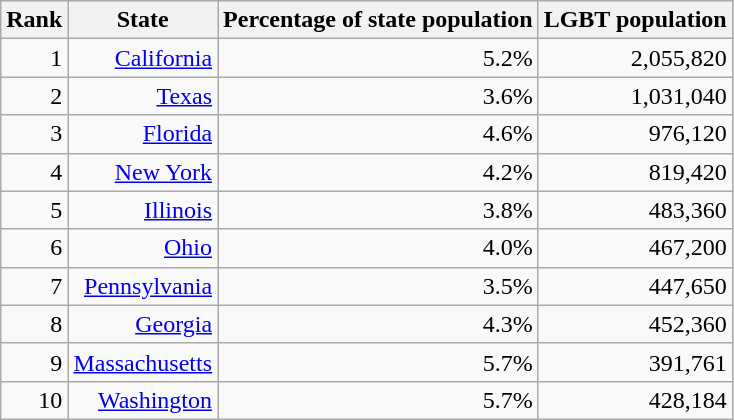<table class="wikitable" style="text-align:right;">
<tr>
<th>Rank</th>
<th>State</th>
<th>Percentage of state population</th>
<th>LGBT population</th>
</tr>
<tr>
<td>1</td>
<td><a href='#'>California</a></td>
<td>5.2%</td>
<td>2,055,820</td>
</tr>
<tr>
<td>2</td>
<td><a href='#'>Texas</a></td>
<td>3.6%</td>
<td>1,031,040</td>
</tr>
<tr>
<td>3</td>
<td><a href='#'>Florida</a></td>
<td>4.6%</td>
<td>976,120</td>
</tr>
<tr>
<td>4</td>
<td><a href='#'>New York</a></td>
<td>4.2%</td>
<td>819,420</td>
</tr>
<tr>
<td>5</td>
<td><a href='#'>Illinois</a></td>
<td>3.8%</td>
<td>483,360</td>
</tr>
<tr>
<td>6</td>
<td><a href='#'>Ohio</a></td>
<td>4.0%</td>
<td>467,200</td>
</tr>
<tr>
<td>7</td>
<td><a href='#'>Pennsylvania</a></td>
<td>3.5%</td>
<td>447,650</td>
</tr>
<tr>
<td>8</td>
<td><a href='#'>Georgia</a></td>
<td>4.3%</td>
<td>452,360</td>
</tr>
<tr>
<td>9</td>
<td><a href='#'>Massachusetts</a></td>
<td>5.7%</td>
<td>391,761</td>
</tr>
<tr>
<td>10</td>
<td><a href='#'>Washington</a></td>
<td>5.7%</td>
<td>428,184</td>
</tr>
</table>
